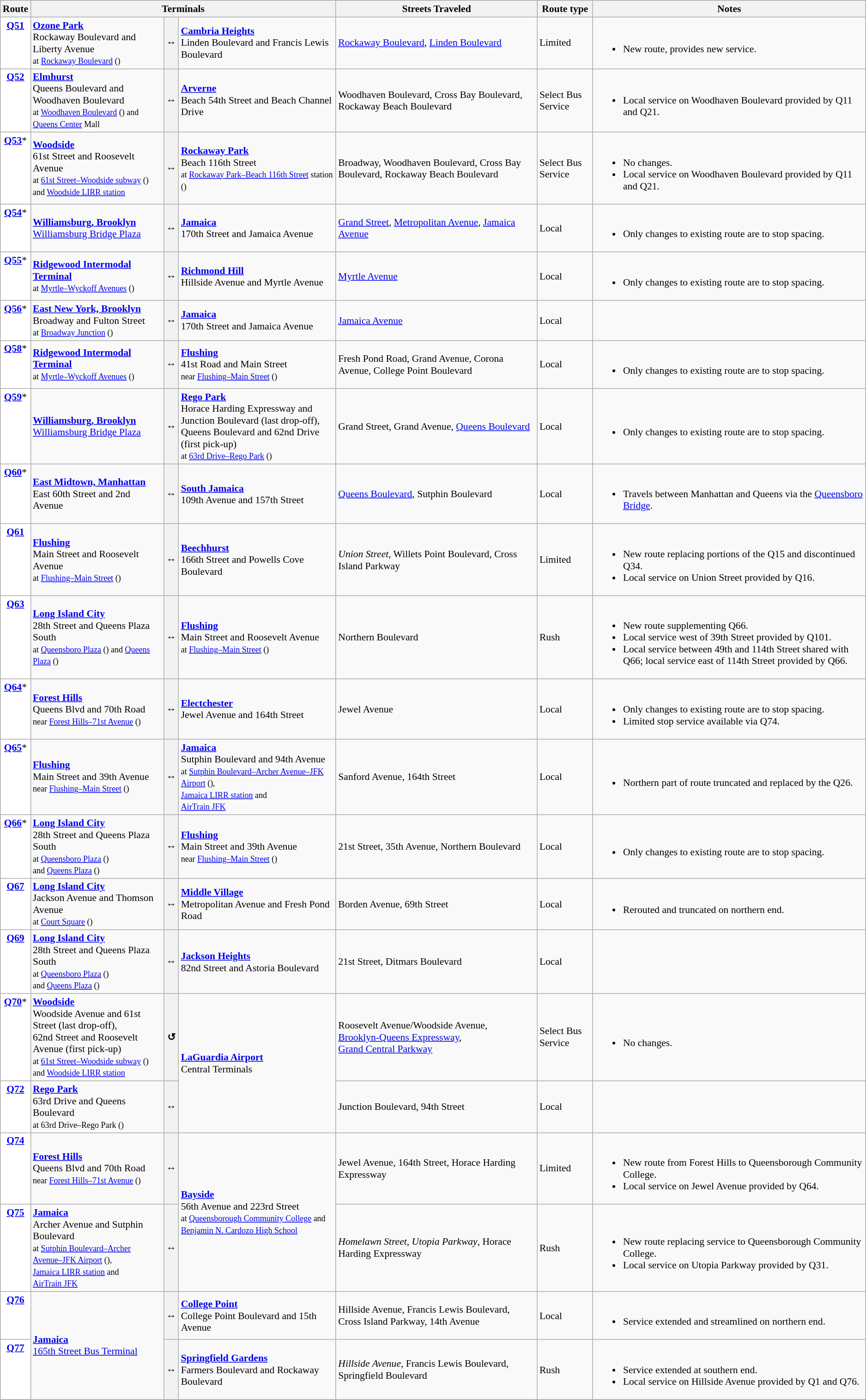<table class="wikitable" style="font-size: 90%;" |>
<tr>
<th>Route</th>
<th colspan=3>Terminals</th>
<th>Streets Traveled</th>
<th>Route type</th>
<th>Notes</th>
</tr>
<tr>
<td style="background:white; color:black" align="center" valign="top"><div><strong><a href='#'>Q51</a></strong></div></td>
<td><strong><a href='#'>Ozone Park</a></strong><br>Rockaway Boulevard and Liberty Avenue<br><small>at <a href='#'>Rockaway Boulevard</a> ()</small></td>
<th><div>↔</div></th>
<td><strong><a href='#'>Cambria Heights</a></strong><br>Linden Boulevard and Francis Lewis Boulevard</td>
<td><a href='#'>Rockaway Boulevard</a>, <a href='#'>Linden Boulevard</a></td>
<td>Limited</td>
<td><br><ul><li>New route, provides new service.</li></ul></td>
</tr>
<tr>
<td style="background:white; color:black" align="center" valign="top"><div><strong><a href='#'>Q52</a></strong></div></td>
<td><strong><a href='#'>Elmhurst</a></strong><br>Queens Boulevard and Woodhaven Boulevard<br><small>at <a href='#'>Woodhaven Boulevard</a> () and <a href='#'>Queens Center</a> Mall </small></td>
<th><div>↔</div></th>
<td><strong><a href='#'>Arverne</a></strong><br>Beach 54th Street and Beach Channel Drive</td>
<td>Woodhaven Boulevard, Cross Bay Boulevard, Rockaway Beach Boulevard</td>
<td>Select Bus Service</td>
<td><br><ul><li>Local service on Woodhaven Boulevard provided by Q11 and Q21.</li></ul></td>
</tr>
<tr>
<td style="background:white; color:black" align="center" valign="top"><div><strong><a href='#'>Q53</a></strong>*</div></td>
<td><strong><a href='#'>Woodside</a></strong><br>61st Street and Roosevelt Avenue<br><small>at <a href='#'>61st Street–Woodside subway</a> () and <a href='#'>Woodside LIRR station</a></small></td>
<th><div>↔</div></th>
<td><strong><a href='#'>Rockaway Park</a></strong><br>Beach 116th Street<br><small>at <a href='#'>Rockaway Park–Beach 116th Street</a> station ()</small></td>
<td>Broadway, Woodhaven Boulevard, Cross Bay Boulevard, Rockaway Beach Boulevard</td>
<td>Select Bus Service</td>
<td><br><ul><li>No changes.</li><li>Local service on Woodhaven Boulevard provided by Q11 and Q21.</li></ul></td>
</tr>
<tr>
<td style="background:white; color:black" align="center" valign="top"><div><strong><a href='#'>Q54</a></strong>*</div></td>
<td><strong><a href='#'>Williamsburg, Brooklyn</a></strong><br><a href='#'>Williamsburg Bridge Plaza</a></td>
<th><div>↔</div></th>
<td><strong><a href='#'>Jamaica</a></strong><br>170th Street and Jamaica Avenue</td>
<td><a href='#'>Grand Street</a>, <a href='#'>Metropolitan Avenue</a>, <a href='#'>Jamaica Avenue</a></td>
<td>Local</td>
<td><br><ul><li>Only changes to existing route are to stop spacing.</li></ul></td>
</tr>
<tr>
<td style="background:white; color:black" align="center" valign="top"><div><strong><a href='#'>Q55</a></strong>*</div></td>
<td><strong><a href='#'>Ridgewood Intermodal Terminal</a></strong><br><small>at <a href='#'>Myrtle–Wyckoff Avenues</a> ()</small></td>
<th><div>↔</div></th>
<td><strong><a href='#'>Richmond Hill</a></strong><br>Hillside Avenue and Myrtle Avenue</td>
<td><a href='#'>Myrtle Avenue</a></td>
<td>Local</td>
<td><br><ul><li>Only changes to existing route are to stop spacing.</li></ul></td>
</tr>
<tr>
<td style="background:white; color:black" align="center" valign="top"><div><strong><a href='#'>Q56</a></strong>*</div></td>
<td><strong><a href='#'>East New York, Brooklyn</a></strong><br>Broadway and Fulton Street<br><small>at <a href='#'>Broadway Junction</a> ()</small></td>
<th><div>↔</div></th>
<td><strong><a href='#'>Jamaica</a></strong><br>170th Street and Jamaica Avenue</td>
<td><a href='#'>Jamaica Avenue</a></td>
<td>Local</td>
<td></td>
</tr>
<tr>
<td style="background:white; color:black" align="center" valign="top"><div><strong><a href='#'>Q58</a></strong>*</div></td>
<td><strong><a href='#'>Ridgewood Intermodal Terminal</a></strong><br><small>at <a href='#'>Myrtle–Wyckoff Avenues</a> ()</small></td>
<th><div>↔</div></th>
<td><strong><a href='#'>Flushing</a></strong><br>41st Road and Main Street<br><small>near <a href='#'>Flushing–Main Street</a> ()</small></td>
<td>Fresh Pond Road, Grand Avenue, Corona Avenue, College Point Boulevard</td>
<td>Local</td>
<td><br><ul><li>Only changes to existing route are to stop spacing.</li></ul></td>
</tr>
<tr>
<td style="background:white; color:black" align="center" valign="top"><div><strong><a href='#'>Q59</a></strong>*</div></td>
<td><strong><a href='#'>Williamsburg, Brooklyn</a></strong><br><a href='#'>Williamsburg Bridge Plaza</a></td>
<th><div>↔</div></th>
<td><strong><a href='#'>Rego Park</a></strong><br>Horace Harding Expressway and Junction Boulevard (last drop-off),<br>Queens Boulevard and 62nd Drive (first pick-up)<br><small>at <a href='#'>63rd Drive–Rego Park</a> ()</small></td>
<td>Grand Street, Grand Avenue, <a href='#'>Queens Boulevard</a></td>
<td>Local</td>
<td><br><ul><li>Only changes to existing route are to stop spacing.</li></ul></td>
</tr>
<tr>
<td style="background:white; color:black" align="center" valign="top"><div><strong><a href='#'>Q60</a></strong>*</div></td>
<td><strong><a href='#'>East Midtown, Manhattan</a></strong><br>East 60th Street and 2nd Avenue</td>
<th><div>↔</div></th>
<td><strong><a href='#'>South Jamaica</a></strong><br>109th Avenue and 157th Street</td>
<td><a href='#'>Queens Boulevard</a>, Sutphin Boulevard</td>
<td>Local</td>
<td><br><ul><li>Travels between Manhattan and Queens via the <a href='#'>Queensboro Bridge</a>.</li></ul></td>
</tr>
<tr>
<td style="background:white; color:black" align="center" valign="top"><div><strong><a href='#'>Q61</a></strong></div></td>
<td><strong><a href='#'>Flushing</a></strong><br>Main Street and Roosevelt Avenue<br><small>at <a href='#'>Flushing–Main Street</a> ()</small></td>
<th><div>↔</div></th>
<td><strong><a href='#'>Beechhurst</a></strong><br>166th Street and Powells Cove Boulevard</td>
<td><em>Union Street</em>, Willets Point Boulevard, Cross Island Parkway</td>
<td>Limited</td>
<td><br><ul><li>New route replacing portions of the Q15 and discontinued Q34.</li><li>Local service on Union Street provided by Q16.</li></ul></td>
</tr>
<tr>
<td style="background:white; color:black" align="center" valign="top"><div><strong><a href='#'>Q63</a></strong></div></td>
<td><strong><a href='#'>Long Island City</a></strong><br>28th Street and Queens Plaza South<br><small>at <a href='#'>Queensboro Plaza</a> () and <a href='#'>Queens Plaza</a> ()</small></td>
<th><div>↔</div></th>
<td><strong><a href='#'>Flushing</a></strong><br>Main Street and Roosevelt Avenue<br><small>at <a href='#'>Flushing–Main Street</a> ()</small></td>
<td>Northern Boulevard</td>
<td>Rush</td>
<td><br><ul><li>New route supplementing Q66.</li><li>Local service west of 39th Street provided by Q101.</li><li>Local service between 49th and 114th Street shared with Q66; local service east of 114th Street provided by Q66.</li></ul></td>
</tr>
<tr>
<td style="background:white; color:black" align="center" valign="top"><div><strong><a href='#'>Q64</a></strong>*</div></td>
<td><strong><a href='#'>Forest Hills</a></strong><br>Queens Blvd and 70th Road<br><small>near <a href='#'>Forest Hills–71st Avenue</a> ()</small></td>
<th><div>↔</div></th>
<td><strong><a href='#'>Electchester</a></strong><br>Jewel Avenue and 164th Street</td>
<td>Jewel Avenue</td>
<td>Local</td>
<td><br><ul><li>Only changes to existing route are to stop spacing.</li><li>Limited stop service available via Q74.</li></ul></td>
</tr>
<tr>
<td style="background:white; color:black" align="center" valign="top"><div><strong><a href='#'>Q65</a></strong>*</div></td>
<td><strong><a href='#'>Flushing</a></strong><br>Main Street and 39th Avenue<br><small>near <a href='#'>Flushing–Main Street</a> ()</small></td>
<th><div>↔</div></th>
<td><strong><a href='#'>Jamaica</a></strong><br>Sutphin Boulevard and 94th Avenue<br><small>at <a href='#'>Sutphin Boulevard–Archer Avenue–JFK Airport</a> (),</small><br><small><a href='#'>Jamaica LIRR station</a> and<br> <a href='#'>AirTrain JFK</a></small></td>
<td>Sanford Avenue, 164th Street</td>
<td>Local</td>
<td><br><ul><li>Northern part of route truncated and replaced by the Q26.</li></ul></td>
</tr>
<tr>
<td style="background:white; color:black" align="center" valign="top"><div><strong><a href='#'>Q66</a></strong>*</div></td>
<td><strong><a href='#'>Long Island City</a></strong><br>28th Street and Queens Plaza South<br><small>at <a href='#'>Queensboro Plaza</a> ()<br>and <a href='#'>Queens Plaza</a> ()</small></td>
<th><div>↔</div></th>
<td><strong><a href='#'>Flushing</a></strong><br>Main Street and 39th Avenue<br><small>near <a href='#'>Flushing–Main Street</a> ()</small></td>
<td>21st Street, 35th Avenue, Northern Boulevard</td>
<td>Local</td>
<td><br><ul><li>Only changes to existing route are to stop spacing.</li></ul></td>
</tr>
<tr>
<td style="background:white; color:black" align="center" valign="top"><div><strong><a href='#'>Q67</a></strong></div></td>
<td><strong><a href='#'>Long Island City</a></strong><br>Jackson Avenue and Thomson Avenue<br><small>at <a href='#'>Court Square</a> ()</small></td>
<th><div>↔</div></th>
<td><strong><a href='#'>Middle Village</a></strong><br>Metropolitan Avenue and Fresh Pond Road</td>
<td>Borden Avenue, 69th Street</td>
<td>Local</td>
<td><br><ul><li>Rerouted and truncated on northern end.</li></ul></td>
</tr>
<tr>
<td style="background:white; color:black" align="center" valign="top"><div><strong><a href='#'>Q69</a></strong></div></td>
<td><strong><a href='#'>Long Island City</a></strong><br>28th Street and Queens Plaza South<br><small>at <a href='#'>Queensboro Plaza</a> ()<br>and <a href='#'>Queens Plaza</a> ()</small></td>
<th><div>↔</div></th>
<td><strong><a href='#'>Jackson Heights</a></strong><br>82nd Street and Astoria Boulevard</td>
<td>21st Street, Ditmars Boulevard</td>
<td>Local</td>
<td></td>
</tr>
<tr>
<td style="background:white; color:black" align="center" valign="top"><div><strong><a href='#'>Q70</a></strong>*</div></td>
<td><strong><a href='#'>Woodside</a></strong><br>Woodside Avenue and 61st Street (last drop-off),<br>62nd Street and Roosevelt Avenue (first pick-up)<br><small>at <a href='#'>61st Street–Woodside subway</a> () and <a href='#'>Woodside LIRR station</a></small></td>
<th><div>↺</div></th>
<td rowspan=2><strong><a href='#'>LaGuardia Airport</a></strong><br>Central Terminals</td>
<td>Roosevelt Avenue/Woodside Avenue,<br><a href='#'>Brooklyn-Queens Expressway</a>,<br><a href='#'>Grand Central Parkway</a></td>
<td>Select Bus Service</td>
<td><br><ul><li>No changes.</li></ul></td>
</tr>
<tr>
<td style="background:white; color:black" align="center" valign="top"><div><strong><a href='#'>Q72</a></strong></div></td>
<td><strong><a href='#'>Rego Park</a></strong><br>63rd Drive and Queens Boulevard<br><small>at 63rd Drive–Rego Park ()</small></td>
<th><div>↔</div></th>
<td>Junction Boulevard, 94th Street</td>
<td>Local</td>
<td></td>
</tr>
<tr>
<td style="background:white; color:black" align="center" valign="top"><div><strong><a href='#'>Q74</a></strong></div></td>
<td><strong><a href='#'>Forest Hills</a></strong><br>Queens Blvd and 70th Road<br><small>near <a href='#'>Forest Hills–71st Avenue</a> ()</small></td>
<th><div>↔</div></th>
<td rowspan=2><strong><a href='#'>Bayside</a></strong><br>56th Avenue and 223rd Street<br><small>at <a href='#'>Queensborough Community College</a> and <a href='#'>Benjamin N. Cardozo High School</a></small></td>
<td>Jewel Avenue, 164th Street, Horace Harding Expressway</td>
<td>Limited</td>
<td><br><ul><li>New route from Forest Hills to Queensborough Community College.</li><li>Local service on Jewel Avenue provided by Q64.</li></ul></td>
</tr>
<tr>
<td style="background:white; color:black" align="center" valign="top"><div><strong><a href='#'>Q75</a></strong></div></td>
<td><strong><a href='#'>Jamaica</a></strong><br>Archer Avenue and Sutphin Boulevard<br> <small>at <a href='#'>Sutphin Boulevard–Archer Avenue–JFK Airport</a> (),</small><br><small><a href='#'>Jamaica LIRR station</a> and<br> <a href='#'>AirTrain JFK</a></small></td>
<th><div>↔</div></th>
<td><em>Homelawn Street, Utopia Parkway</em>, Horace Harding Expressway</td>
<td>Rush</td>
<td><br><ul><li>New route replacing service to Queensborough Community College.</li><li>Local service on Utopia Parkway provided by Q31.</li></ul></td>
</tr>
<tr>
<td style="background:white; color:black" align="center" valign="top"><div><strong><a href='#'>Q76</a></strong></div></td>
<td rowspan=2><strong><a href='#'>Jamaica</a></strong><br><a href='#'>165th Street Bus Terminal</a></td>
<th><div>↔</div></th>
<td><strong><a href='#'>College Point</a></strong><br>College Point Boulevard and 15th Avenue</td>
<td>Hillside Avenue, Francis Lewis Boulevard, Cross Island Parkway, 14th Avenue</td>
<td>Local</td>
<td><br><ul><li>Service extended and streamlined on northern end.</li></ul></td>
</tr>
<tr>
<td style="background:white; color:black" align="center" valign="top"><div><strong><a href='#'>Q77</a></strong></div></td>
<th><div>↔</div></th>
<td><strong><a href='#'>Springfield Gardens</a></strong><br>Farmers Boulevard and Rockaway Boulevard</td>
<td><em>Hillside Avenue</em>, Francis Lewis Boulevard, Springfield Boulevard</td>
<td>Rush</td>
<td><br><ul><li>Service extended at southern end.</li><li>Local service on Hillside Avenue provided by Q1 and Q76.</li></ul></td>
</tr>
<tr>
</tr>
</table>
